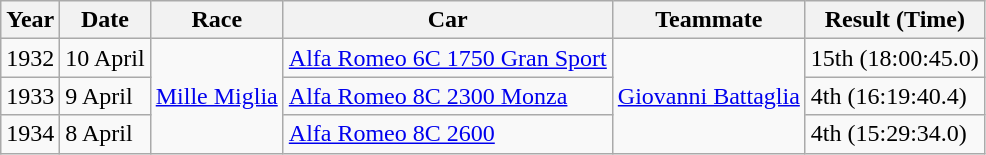<table class="wikitable">
<tr>
<th>Year</th>
<th>Date</th>
<th>Race</th>
<th>Car</th>
<th>Teammate</th>
<th>Result (Time)</th>
</tr>
<tr>
<td>1932</td>
<td>10 April</td>
<td rowspan="3"><a href='#'>Mille Miglia</a></td>
<td><a href='#'>Alfa Romeo 6C 1750 Gran Sport</a></td>
<td rowspan="3"><a href='#'>Giovanni Battaglia</a></td>
<td>15th (18:00:45.0)</td>
</tr>
<tr>
<td>1933</td>
<td>9 April</td>
<td><a href='#'>Alfa Romeo 8C 2300 Monza</a></td>
<td>4th (16:19:40.4)</td>
</tr>
<tr>
<td>1934</td>
<td>8 April</td>
<td><a href='#'>Alfa Romeo 8C 2600</a></td>
<td>4th (15:29:34.0)</td>
</tr>
</table>
